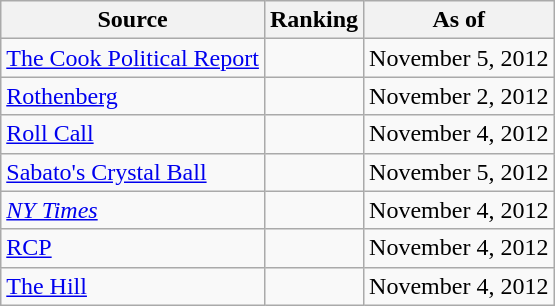<table class="wikitable" style="text-align:center">
<tr>
<th>Source</th>
<th>Ranking</th>
<th>As of</th>
</tr>
<tr>
<td align=left><a href='#'>The Cook Political Report</a></td>
<td></td>
<td>November 5, 2012</td>
</tr>
<tr>
<td align=left><a href='#'>Rothenberg</a></td>
<td></td>
<td>November 2, 2012</td>
</tr>
<tr>
<td align=left><a href='#'>Roll Call</a></td>
<td></td>
<td>November 4, 2012</td>
</tr>
<tr>
<td align=left><a href='#'>Sabato's Crystal Ball</a></td>
<td></td>
<td>November 5, 2012</td>
</tr>
<tr>
<td align=left><a href='#'><em>NY Times</em></a></td>
<td></td>
<td>November 4, 2012</td>
</tr>
<tr>
<td align="left"><a href='#'>RCP</a></td>
<td></td>
<td>November 4, 2012</td>
</tr>
<tr>
<td align=left><a href='#'>The Hill</a></td>
<td></td>
<td>November 4, 2012</td>
</tr>
</table>
